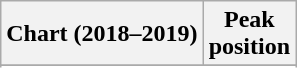<table class="wikitable sortable plainrowheaders">
<tr>
<th>Chart (2018–2019)</th>
<th>Peak<br>position</th>
</tr>
<tr>
</tr>
<tr>
</tr>
<tr>
</tr>
<tr>
</tr>
<tr>
</tr>
</table>
